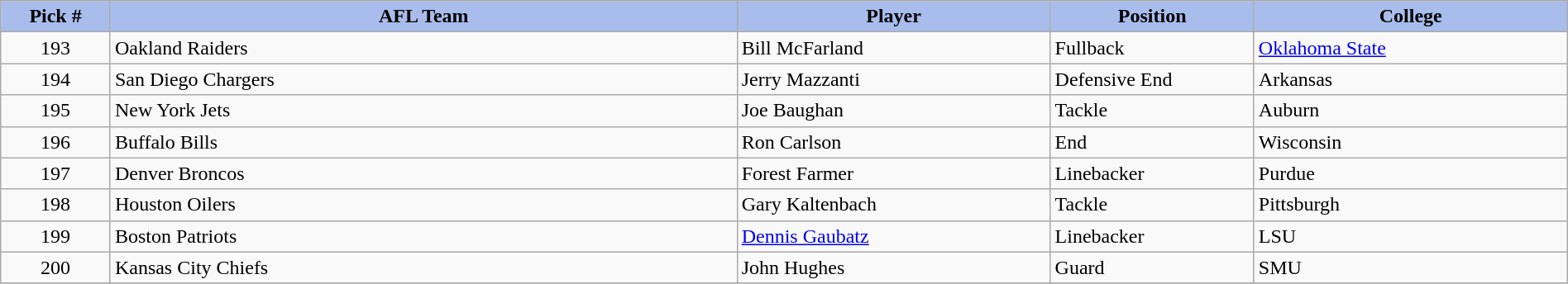<table class="wikitable sortable sortable" style="width: 100%">
<tr>
<th style="background:#A8BDEC;" width=7%>Pick #</th>
<th width=40% style="background:#A8BDEC;">AFL Team</th>
<th width=20% style="background:#A8BDEC;">Player</th>
<th width=13% style="background:#A8BDEC;">Position</th>
<th style="background:#A8BDEC;">College</th>
</tr>
<tr>
<td align=center>193</td>
<td>Oakland Raiders</td>
<td>Bill McFarland</td>
<td>Fullback</td>
<td><a href='#'>Oklahoma State</a></td>
</tr>
<tr>
<td align=center>194</td>
<td>San Diego Chargers</td>
<td>Jerry Mazzanti</td>
<td>Defensive End</td>
<td>Arkansas</td>
</tr>
<tr>
<td align=center>195</td>
<td>New York Jets</td>
<td>Joe Baughan</td>
<td>Tackle</td>
<td>Auburn</td>
</tr>
<tr>
<td align=center>196</td>
<td>Buffalo Bills</td>
<td>Ron Carlson</td>
<td>End</td>
<td>Wisconsin</td>
</tr>
<tr>
<td align=center>197</td>
<td>Denver Broncos</td>
<td>Forest Farmer</td>
<td>Linebacker</td>
<td>Purdue</td>
</tr>
<tr>
<td align=center>198</td>
<td>Houston Oilers</td>
<td>Gary Kaltenbach</td>
<td>Tackle</td>
<td>Pittsburgh</td>
</tr>
<tr>
<td align=center>199</td>
<td>Boston Patriots</td>
<td><a href='#'>Dennis Gaubatz</a></td>
<td>Linebacker</td>
<td>LSU</td>
</tr>
<tr>
<td align=center>200</td>
<td>Kansas City Chiefs</td>
<td>John Hughes</td>
<td>Guard</td>
<td>SMU</td>
</tr>
<tr>
</tr>
</table>
